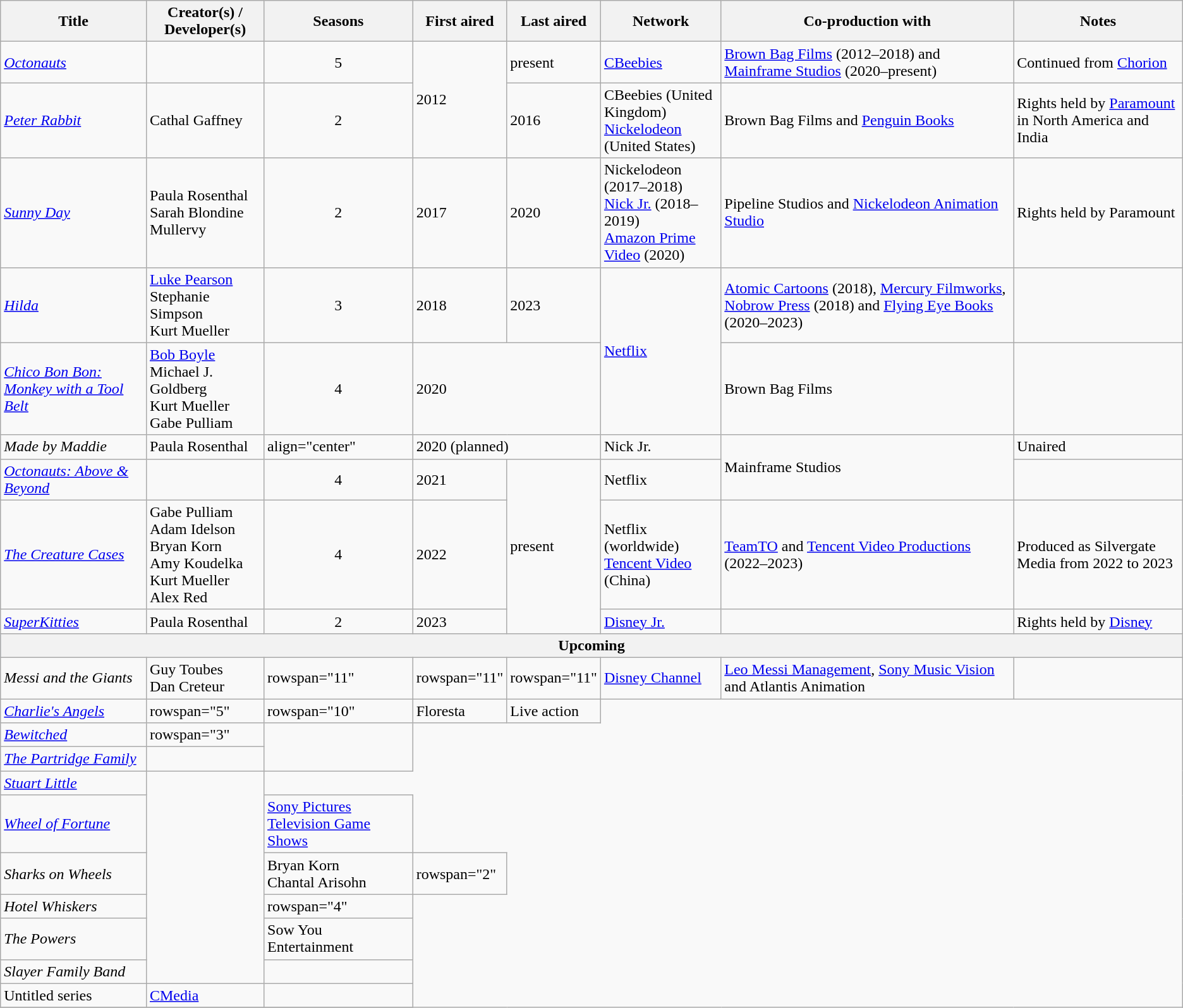<table class="wikitable sortable">
<tr>
<th>Title</th>
<th>Creator(s) / Developer(s)</th>
<th>Seasons</th>
<th>First aired</th>
<th>Last aired</th>
<th>Network</th>
<th>Co-production with</th>
<th>Notes</th>
</tr>
<tr>
<td><em><a href='#'>Octonauts</a></em></td>
<td></td>
<td align="center">5</td>
<td rowspan="2">2012</td>
<td>present</td>
<td><a href='#'>CBeebies</a></td>
<td><a href='#'>Brown Bag Films</a> (2012–2018) and <a href='#'>Mainframe Studios</a> (2020–present)</td>
<td>Continued from <a href='#'>Chorion</a></td>
</tr>
<tr>
<td><em><a href='#'>Peter Rabbit</a></em></td>
<td>Cathal Gaffney</td>
<td align="center">2</td>
<td>2016</td>
<td>CBeebies (United Kingdom)<br><a href='#'>Nickelodeon</a> (United States)</td>
<td>Brown Bag Films and <a href='#'>Penguin Books</a></td>
<td>Rights held by <a href='#'>Paramount</a> in North America and India</td>
</tr>
<tr>
<td><em><a href='#'>Sunny Day</a></em></td>
<td>Paula Rosenthal<br>Sarah Blondine Mullervy</td>
<td align="center">2</td>
<td>2017</td>
<td>2020</td>
<td>Nickelodeon (2017–2018)<br><a href='#'>Nick Jr.</a> (2018–2019)<br><a href='#'>Amazon Prime Video</a> (2020)</td>
<td>Pipeline Studios and <a href='#'>Nickelodeon Animation Studio</a></td>
<td>Rights held by Paramount</td>
</tr>
<tr>
<td><em><a href='#'>Hilda</a></em></td>
<td><a href='#'>Luke Pearson</a><br>Stephanie Simpson<br>Kurt Mueller</td>
<td align="center">3</td>
<td>2018</td>
<td>2023</td>
<td rowspan="2"><a href='#'>Netflix</a></td>
<td><a href='#'>Atomic Cartoons</a> (2018), <a href='#'>Mercury Filmworks</a>, <a href='#'>Nobrow Press</a> (2018) and <a href='#'>Flying Eye Books</a> (2020–2023)</td>
<td></td>
</tr>
<tr>
<td><em><a href='#'>Chico Bon Bon: Monkey with a Tool Belt</a></em></td>
<td><a href='#'>Bob Boyle</a><br>Michael J. Goldberg<br>Kurt Mueller<br>Gabe Pulliam</td>
<td align="center">4</td>
<td colspan="2">2020</td>
<td>Brown Bag Films</td>
<td></td>
</tr>
<tr>
<td><em>Made by Maddie</em></td>
<td>Paula Rosenthal</td>
<td>align="center" </td>
<td colspan="2">2020 (planned)</td>
<td>Nick Jr.</td>
<td rowspan="2">Mainframe Studios</td>
<td>Unaired</td>
</tr>
<tr>
<td><em><a href='#'>Octonauts: Above & Beyond</a></em></td>
<td></td>
<td align="center">4</td>
<td>2021</td>
<td rowspan="3">present</td>
<td>Netflix</td>
<td></td>
</tr>
<tr>
<td><em><a href='#'>The Creature Cases</a></em></td>
<td>Gabe Pulliam<br>Adam Idelson<br>Bryan Korn<br>Amy Koudelka<br>Kurt Mueller<br>Alex Red</td>
<td align="center">4</td>
<td>2022</td>
<td>Netflix (worldwide)<br><a href='#'>Tencent Video</a> (China)</td>
<td><a href='#'>TeamTO</a> and <a href='#'>Tencent Video Productions</a> (2022–2023)</td>
<td>Produced as Silvergate Media from 2022 to 2023</td>
</tr>
<tr>
<td><em><a href='#'>SuperKitties</a></em></td>
<td>Paula Rosenthal</td>
<td align="center">2</td>
<td>2023</td>
<td><a href='#'>Disney Jr.</a></td>
<td></td>
<td>Rights held by <a href='#'>Disney</a></td>
</tr>
<tr style="background:#b0c4de;">
<th colspan="8">Upcoming</th>
</tr>
<tr>
<td><em>Messi and the Giants</em></td>
<td>Guy Toubes<br>Dan Creteur</td>
<td>rowspan="11" </td>
<td>rowspan="11" </td>
<td>rowspan="11" </td>
<td><a href='#'>Disney Channel</a></td>
<td><a href='#'>Leo Messi Management</a>, <a href='#'>Sony Music Vision</a> and Atlantis Animation</td>
<td></td>
</tr>
<tr>
<td><em><a href='#'>Charlie's Angels</a></em></td>
<td>rowspan="5" </td>
<td>rowspan="10" </td>
<td>Floresta</td>
<td>Live action</td>
</tr>
<tr>
<td><em><a href='#'>Bewitched</a></em></td>
<td>rowspan="3" </td>
<td rowspan="2"></td>
</tr>
<tr>
<td><em><a href='#'>The Partridge Family</a></em></td>
</tr>
<tr>
<td><em><a href='#'>Stuart Little</a></em></td>
<td rowspan="6"></td>
</tr>
<tr>
<td><em><a href='#'>Wheel of Fortune</a></em></td>
<td><a href='#'>Sony Pictures Television Game Shows</a></td>
</tr>
<tr>
<td><em>Sharks on Wheels</em></td>
<td>Bryan Korn<br>Chantal Arisohn</td>
<td>rowspan="2" </td>
</tr>
<tr>
<td><em>Hotel Whiskers</em></td>
<td>rowspan="4" </td>
</tr>
<tr>
<td><em>The Powers</em></td>
<td>Sow You Entertainment</td>
</tr>
<tr>
<td><em>Slayer Family Band</em></td>
<td></td>
</tr>
<tr>
<td>Untitled series</td>
<td><a href='#'>CMedia</a></td>
<td></td>
</tr>
<tr>
</tr>
</table>
